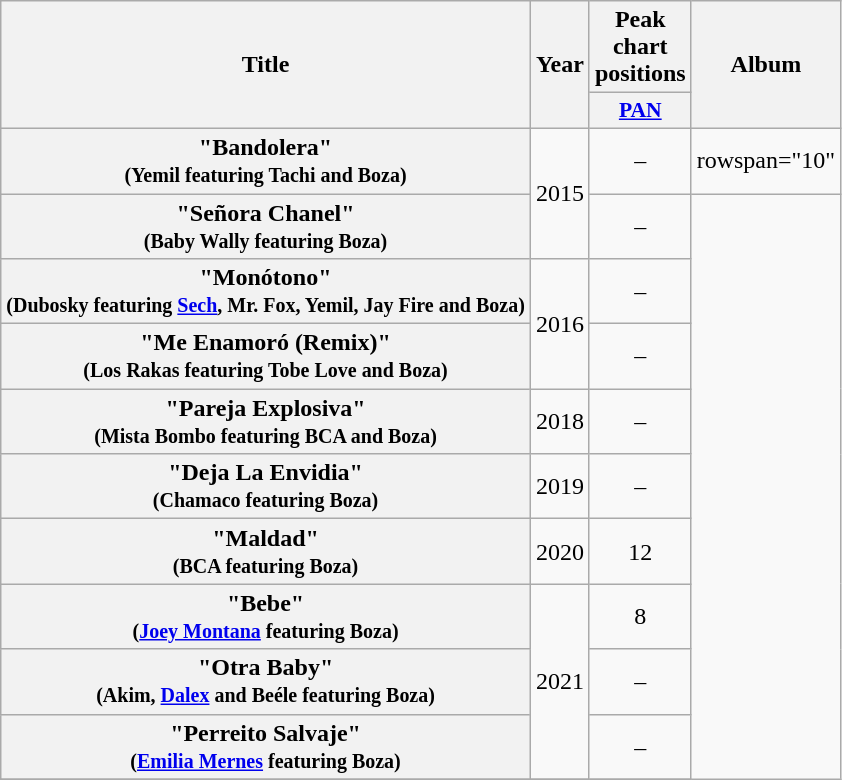<table class="wikitable plainrowheaders" style="text-align:center">
<tr>
<th rowspan="2">Title</th>
<th rowspan="2">Year</th>
<th colspan="1">Peak chart positions</th>
<th rowspan="2">Album</th>
</tr>
<tr>
<th scope="col" style="width:3em;font-size:90%;"><a href='#'>PAN</a><br></th>
</tr>
<tr>
<th scope="row">"Bandolera"<br><small>(Yemil featuring Tachi and Boza)</small></th>
<td rowspan="2">2015</td>
<td>–</td>
<td>rowspan="10" </td>
</tr>
<tr>
<th scope="row">"Señora Chanel"<br><small>(Baby Wally featuring Boza)</small></th>
<td>–</td>
</tr>
<tr>
<th scope="row">"Monótono"<br><small>(Dubosky featuring <a href='#'>Sech</a>, Mr. Fox, Yemil, Jay Fire and Boza)</small></th>
<td rowspan="2">2016</td>
<td>–</td>
</tr>
<tr>
<th scope="row">"Me Enamoró (Remix)"<br><small>(Los Rakas featuring Tobe Love and Boza)</small></th>
<td>–</td>
</tr>
<tr>
<th scope="row">"Pareja Explosiva"<br><small>(Mista Bombo featuring BCA and Boza)</small></th>
<td>2018</td>
<td>–</td>
</tr>
<tr>
<th scope="row">"Deja La Envidia"<br><small>(Chamaco featuring Boza)</small></th>
<td>2019</td>
<td>–</td>
</tr>
<tr>
<th scope="row">"Maldad"<br><small>(BCA featuring Boza)</small></th>
<td>2020</td>
<td>12</td>
</tr>
<tr>
<th scope="row">"Bebe"<br><small>(<a href='#'>Joey Montana</a> featuring Boza)</small></th>
<td rowspan="3">2021</td>
<td>8</td>
</tr>
<tr>
<th scope="row">"Otra Baby"<br><small>(Akim, <a href='#'>Dalex</a> and Beéle featuring Boza)</small></th>
<td>–</td>
</tr>
<tr>
<th scope="row">"Perreito Salvaje"<br><small>(<a href='#'>Emilia Mernes</a> featuring Boza)</small></th>
<td>–</td>
</tr>
<tr>
</tr>
</table>
